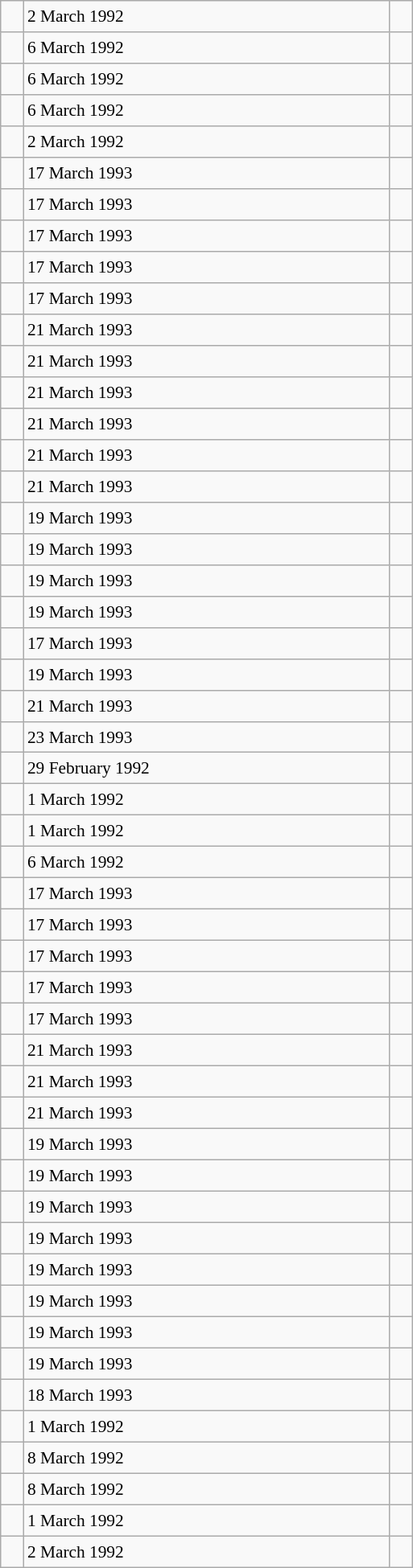<table class="wikitable" style="font-size: 89%; float: left; width: 24em; margin-right: 1em;height: 1300px;">
<tr>
<td></td>
<td>2 March 1992</td>
<td></td>
</tr>
<tr>
<td></td>
<td>6 March 1992</td>
<td></td>
</tr>
<tr>
<td></td>
<td>6 March 1992</td>
<td></td>
</tr>
<tr>
<td></td>
<td>6 March 1992</td>
<td></td>
</tr>
<tr>
<td></td>
<td>2 March 1992</td>
<td></td>
</tr>
<tr>
<td></td>
<td>17 March 1993</td>
<td></td>
</tr>
<tr>
<td></td>
<td>17 March 1993</td>
<td></td>
</tr>
<tr>
<td></td>
<td>17 March 1993</td>
<td></td>
</tr>
<tr>
<td></td>
<td>17 March 1993</td>
<td></td>
</tr>
<tr>
<td></td>
<td>17 March 1993</td>
<td></td>
</tr>
<tr>
<td></td>
<td>21 March 1993</td>
<td></td>
</tr>
<tr>
<td></td>
<td>21 March 1993</td>
<td></td>
</tr>
<tr>
<td></td>
<td>21 March 1993</td>
<td></td>
</tr>
<tr>
<td></td>
<td>21 March 1993</td>
<td></td>
</tr>
<tr>
<td></td>
<td>21 March 1993</td>
<td></td>
</tr>
<tr>
<td></td>
<td>21 March 1993</td>
<td></td>
</tr>
<tr>
<td></td>
<td>19 March 1993</td>
<td></td>
</tr>
<tr>
<td></td>
<td>19 March 1993</td>
<td></td>
</tr>
<tr>
<td></td>
<td>19 March 1993</td>
<td></td>
</tr>
<tr>
<td></td>
<td>19 March 1993</td>
<td></td>
</tr>
<tr>
<td></td>
<td>17 March 1993</td>
<td></td>
</tr>
<tr>
<td></td>
<td>19 March 1993</td>
<td></td>
</tr>
<tr>
<td></td>
<td>21 March 1993</td>
<td></td>
</tr>
<tr>
<td></td>
<td>23 March 1993</td>
<td></td>
</tr>
<tr>
<td></td>
<td>29 February 1992</td>
<td></td>
</tr>
<tr>
<td></td>
<td>1 March 1992</td>
<td></td>
</tr>
<tr>
<td></td>
<td>1 March 1992</td>
<td></td>
</tr>
<tr>
<td></td>
<td>6 March 1992</td>
<td></td>
</tr>
<tr>
<td></td>
<td>17 March 1993</td>
<td></td>
</tr>
<tr>
<td></td>
<td>17 March 1993</td>
<td></td>
</tr>
<tr>
<td></td>
<td>17 March 1993</td>
<td></td>
</tr>
<tr>
<td></td>
<td>17 March 1993</td>
<td></td>
</tr>
<tr>
<td></td>
<td>17 March 1993</td>
<td></td>
</tr>
<tr>
<td></td>
<td>21 March 1993</td>
<td></td>
</tr>
<tr>
<td></td>
<td>21 March 1993</td>
<td></td>
</tr>
<tr>
<td></td>
<td>21 March 1993</td>
<td></td>
</tr>
<tr>
<td></td>
<td>19 March 1993</td>
<td></td>
</tr>
<tr>
<td></td>
<td>19 March 1993</td>
<td></td>
</tr>
<tr>
<td></td>
<td>19 March 1993</td>
<td></td>
</tr>
<tr>
<td></td>
<td>19 March 1993</td>
<td></td>
</tr>
<tr>
<td></td>
<td>19 March 1993</td>
<td></td>
</tr>
<tr>
<td></td>
<td>19 March 1993</td>
<td></td>
</tr>
<tr>
<td></td>
<td>19 March 1993</td>
<td></td>
</tr>
<tr>
<td></td>
<td>19 March 1993</td>
<td></td>
</tr>
<tr>
<td></td>
<td>18 March 1993</td>
<td></td>
</tr>
<tr>
<td></td>
<td>1 March 1992</td>
<td></td>
</tr>
<tr>
<td></td>
<td>8 March 1992</td>
<td></td>
</tr>
<tr>
<td></td>
<td>8 March 1992</td>
<td></td>
</tr>
<tr>
<td></td>
<td>1 March 1992</td>
<td></td>
</tr>
<tr>
<td></td>
<td>2 March 1992</td>
<td></td>
</tr>
</table>
